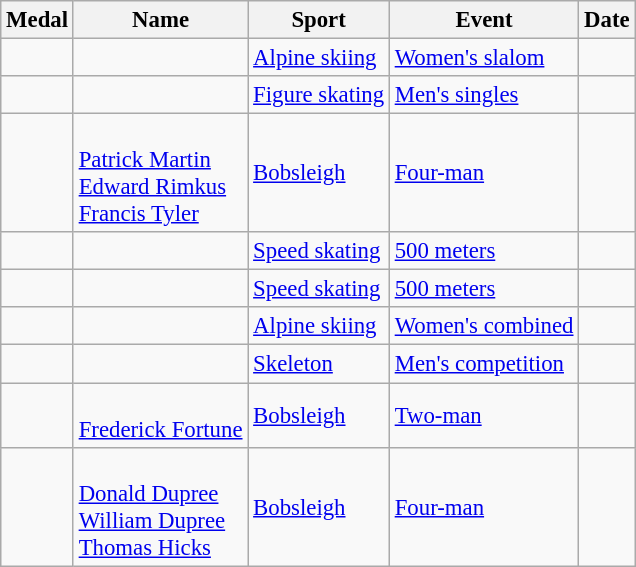<table class="wikitable sortable" style=font-size:95%>
<tr>
<th>Medal</th>
<th>Name</th>
<th>Sport</th>
<th>Event</th>
<th>Date</th>
</tr>
<tr>
<td></td>
<td></td>
<td><a href='#'>Alpine skiing</a></td>
<td><a href='#'>Women's slalom</a></td>
<td></td>
</tr>
<tr>
<td></td>
<td></td>
<td><a href='#'>Figure skating</a></td>
<td><a href='#'>Men's singles</a></td>
<td></td>
</tr>
<tr>
<td></td>
<td><br><a href='#'>Patrick Martin</a><br><a href='#'>Edward Rimkus</a><br><a href='#'>Francis Tyler</a></td>
<td><a href='#'>Bobsleigh</a></td>
<td><a href='#'>Four-man</a></td>
<td></td>
</tr>
<tr>
<td></td>
<td></td>
<td><a href='#'>Speed skating</a></td>
<td><a href='#'>500 meters</a></td>
<td></td>
</tr>
<tr>
<td></td>
<td></td>
<td><a href='#'>Speed skating</a></td>
<td><a href='#'>500 meters</a></td>
<td></td>
</tr>
<tr>
<td></td>
<td></td>
<td><a href='#'>Alpine skiing</a></td>
<td><a href='#'>Women's combined</a></td>
<td></td>
</tr>
<tr>
<td></td>
<td></td>
<td><a href='#'>Skeleton</a></td>
<td><a href='#'>Men's competition</a></td>
<td></td>
</tr>
<tr>
<td></td>
<td><br><a href='#'>Frederick Fortune</a></td>
<td><a href='#'>Bobsleigh</a></td>
<td><a href='#'>Two-man</a></td>
<td></td>
</tr>
<tr>
<td></td>
<td><br><a href='#'>Donald Dupree</a><br><a href='#'>William Dupree</a><br><a href='#'>Thomas Hicks</a></td>
<td><a href='#'>Bobsleigh</a></td>
<td><a href='#'>Four-man</a></td>
<td></td>
</tr>
</table>
